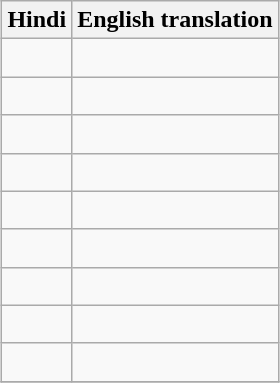<table class="wikitable" style="margin:1em auto;">
<tr>
<th>Hindi</th>
<th>English translation</th>
</tr>
<tr>
<td><br></td>
<td><br></td>
</tr>
<tr>
<td><br></td>
<td><br></td>
</tr>
<tr>
<td><br></td>
<td></td>
</tr>
<tr>
<td><br></td>
<td><br></td>
</tr>
<tr>
<td><br></td>
<td></td>
</tr>
<tr>
<td><br></td>
<td><br></td>
</tr>
<tr>
<td><br></td>
<td></td>
</tr>
<tr>
<td><br></td>
<td><br></td>
</tr>
<tr>
<td><br></td>
<td></td>
</tr>
<tr>
</tr>
</table>
